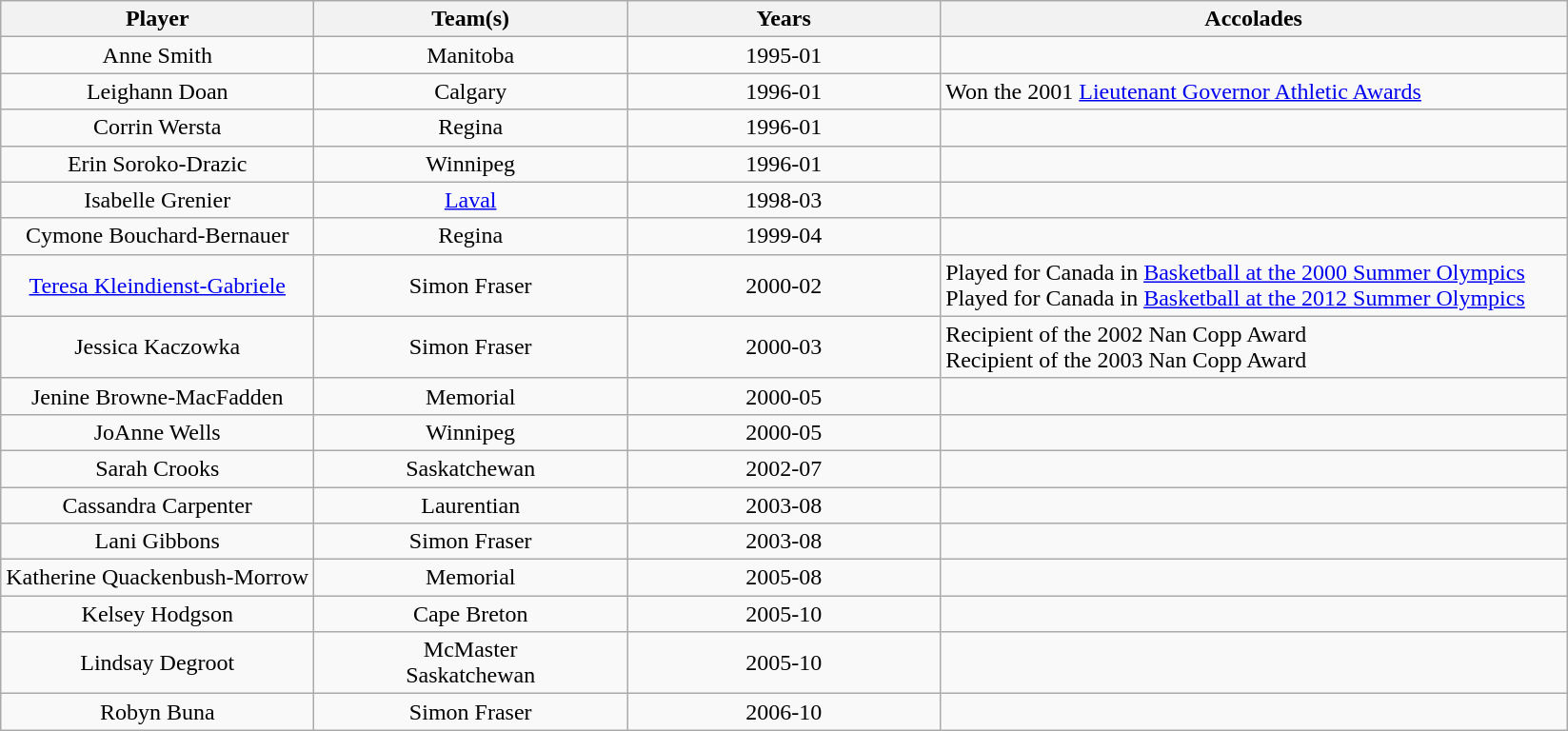<table class="wikitable" style="text-align:center">
<tr>
<th>Player</th>
<th style="width: 20%;">Team(s)</th>
<th style="width: 20%;">Years</th>
<th style="width: 40%;">Accolades</th>
</tr>
<tr>
<td>Anne Smith</td>
<td>Manitoba</td>
<td>1995-01</td>
<td style="text-align:left;"></td>
</tr>
<tr>
<td>Leighann Doan</td>
<td>Calgary</td>
<td>1996-01</td>
<td style="text-align:left;">Won the 2001 <a href='#'>Lieutenant Governor Athletic Awards</a></td>
</tr>
<tr>
<td>Corrin Wersta</td>
<td>Regina</td>
<td>1996-01</td>
<td style="text-align:left;"></td>
</tr>
<tr>
<td>Erin Soroko-Drazic</td>
<td>Winnipeg</td>
<td>1996-01</td>
<td style="text-align:left;"></td>
</tr>
<tr>
<td>Isabelle Grenier</td>
<td><a href='#'>Laval</a></td>
<td>1998-03</td>
<td style="text-align:left;"></td>
</tr>
<tr>
<td>Cymone Bouchard-Bernauer</td>
<td>Regina</td>
<td>1999-04</td>
<td style="text-align:left;"></td>
</tr>
<tr>
<td><a href='#'>Teresa Kleindienst-Gabriele</a></td>
<td>Simon Fraser</td>
<td>2000-02</td>
<td style="text-align:left;">Played for Canada in <a href='#'>Basketball at the 2000 Summer Olympics</a><br>Played for Canada in <a href='#'>Basketball at the 2012 Summer Olympics</a></td>
</tr>
<tr>
<td>Jessica Kaczowka</td>
<td>Simon Fraser</td>
<td>2000-03</td>
<td style="text-align:left;">Recipient of the 2002 Nan Copp Award<br>Recipient of the 2003 Nan Copp Award</td>
</tr>
<tr>
<td>Jenine Browne-MacFadden</td>
<td>Memorial</td>
<td>2000-05</td>
<td style="text-align:left;"></td>
</tr>
<tr>
<td>JoAnne Wells</td>
<td>Winnipeg</td>
<td>2000-05</td>
<td style="text-align:left;"></td>
</tr>
<tr>
<td>Sarah Crooks</td>
<td>Saskatchewan</td>
<td>2002-07</td>
<td style="text-align:left;"></td>
</tr>
<tr>
<td>Cassandra Carpenter</td>
<td>Laurentian</td>
<td>2003-08</td>
<td style="text-align:left;"></td>
</tr>
<tr>
<td>Lani Gibbons</td>
<td>Simon Fraser</td>
<td>2003-08</td>
<td style="text-align:left;"></td>
</tr>
<tr>
<td>Katherine Quackenbush-Morrow</td>
<td>Memorial</td>
<td>2005-08</td>
<td style="text-align:left;"></td>
</tr>
<tr>
<td>Kelsey Hodgson</td>
<td>Cape Breton</td>
<td>2005-10</td>
<td style="text-align:left;"></td>
</tr>
<tr>
<td>Lindsay Degroot</td>
<td>McMaster<br> Saskatchewan</td>
<td>2005-10</td>
<td style="text-align:left;"></td>
</tr>
<tr>
<td>Robyn Buna</td>
<td>Simon Fraser</td>
<td>2006-10</td>
<td style="text-align:left;"></td>
</tr>
</table>
